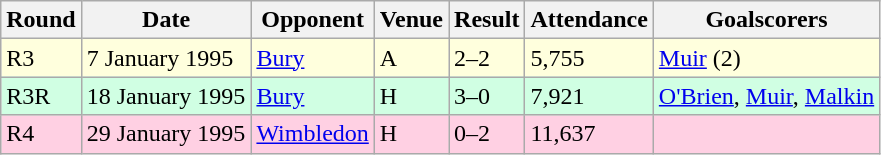<table class="wikitable">
<tr>
<th>Round</th>
<th>Date</th>
<th>Opponent</th>
<th>Venue</th>
<th>Result</th>
<th>Attendance</th>
<th>Goalscorers</th>
</tr>
<tr style="background:#ffd;">
<td>R3</td>
<td>7 January 1995</td>
<td><a href='#'>Bury</a></td>
<td>A</td>
<td>2–2</td>
<td>5,755</td>
<td><a href='#'>Muir</a> (2)</td>
</tr>
<tr style="background:#d0ffe3;">
<td>R3R</td>
<td>18 January 1995</td>
<td><a href='#'>Bury</a></td>
<td>H</td>
<td>3–0</td>
<td>7,921</td>
<td><a href='#'>O'Brien</a>, <a href='#'>Muir</a>, <a href='#'>Malkin</a></td>
</tr>
<tr style="background:#ffd0e3;">
<td>R4</td>
<td>29 January 1995</td>
<td><a href='#'>Wimbledon</a></td>
<td>H</td>
<td>0–2</td>
<td>11,637</td>
<td></td>
</tr>
</table>
